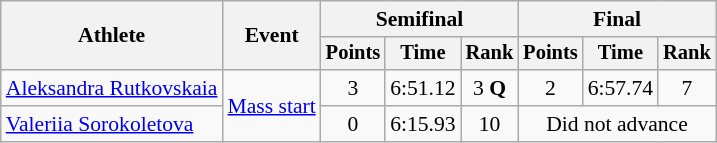<table class="wikitable" style="font-size:90%; text-align:center;">
<tr>
<th rowspan=2>Athlete</th>
<th rowspan=2>Event</th>
<th colspan=3>Semifinal</th>
<th colspan=3>Final</th>
</tr>
<tr style="font-size:95%">
<th>Points</th>
<th>Time</th>
<th>Rank</th>
<th>Points</th>
<th>Time</th>
<th>Rank</th>
</tr>
<tr>
<td align=left><a href='#'>Aleksandra Rutkovskaia</a></td>
<td rowspan=2 align=left><a href='#'>Mass start</a></td>
<td>3</td>
<td>6:51.12</td>
<td>3 <strong>Q</strong></td>
<td>2</td>
<td>6:57.74</td>
<td>7</td>
</tr>
<tr>
<td align=left><a href='#'>Valeriia Sorokoletova</a></td>
<td>0</td>
<td>6:15.93</td>
<td>10</td>
<td colspan=3>Did not advance</td>
</tr>
</table>
